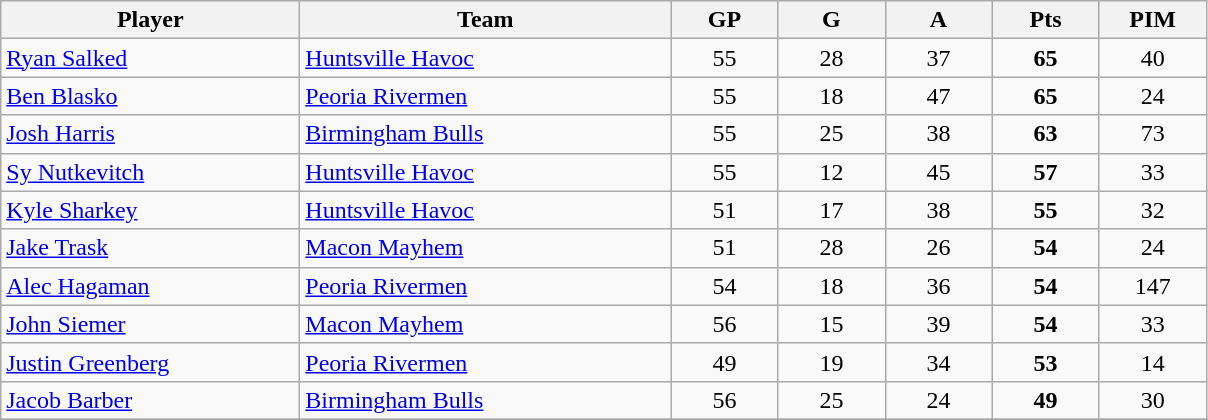<table class="wikitable sortable" style="text-align:center">
<tr>
<th style="width:12em">Player</th>
<th style="width:15em">Team</th>
<th style="width:4em">GP</th>
<th style="width:4em">G</th>
<th style="width:4em">A</th>
<th style="width:4em">Pts</th>
<th style="width:4em">PIM</th>
</tr>
<tr>
<td align=left><a href='#'>Ryan Salked</a></td>
<td align=left><a href='#'>Huntsville Havoc</a></td>
<td>55</td>
<td>28</td>
<td>37</td>
<td><strong>65</strong></td>
<td>40</td>
</tr>
<tr>
<td align=left><a href='#'>Ben Blasko</a></td>
<td align=left><a href='#'>Peoria Rivermen</a></td>
<td>55</td>
<td>18</td>
<td>47</td>
<td><strong>65</strong></td>
<td>24</td>
</tr>
<tr>
<td align=left><a href='#'>Josh Harris</a></td>
<td align=left><a href='#'>Birmingham Bulls</a></td>
<td>55</td>
<td>25</td>
<td>38</td>
<td><strong>63</strong></td>
<td>73</td>
</tr>
<tr>
<td align=left><a href='#'>Sy Nutkevitch</a></td>
<td align=left><a href='#'>Huntsville Havoc</a></td>
<td>55</td>
<td>12</td>
<td>45</td>
<td><strong>57</strong></td>
<td>33</td>
</tr>
<tr>
<td align=left><a href='#'>Kyle Sharkey</a></td>
<td align=left><a href='#'>Huntsville Havoc</a></td>
<td>51</td>
<td>17</td>
<td>38</td>
<td><strong>55</strong></td>
<td>32</td>
</tr>
<tr>
<td align=left><a href='#'>Jake Trask</a></td>
<td align=left><a href='#'>Macon Mayhem</a></td>
<td>51</td>
<td>28</td>
<td>26</td>
<td><strong>54</strong></td>
<td>24</td>
</tr>
<tr>
<td align=left><a href='#'>Alec Hagaman</a></td>
<td align=left><a href='#'>Peoria Rivermen</a></td>
<td>54</td>
<td>18</td>
<td>36</td>
<td><strong>54</strong></td>
<td>147</td>
</tr>
<tr>
<td align=left><a href='#'>John Siemer</a></td>
<td align=left><a href='#'>Macon Mayhem</a></td>
<td>56</td>
<td>15</td>
<td>39</td>
<td><strong>54</strong></td>
<td>33</td>
</tr>
<tr>
<td align=left><a href='#'>Justin Greenberg</a></td>
<td align=left><a href='#'>Peoria Rivermen</a></td>
<td>49</td>
<td>19</td>
<td>34</td>
<td><strong>53</strong></td>
<td>14</td>
</tr>
<tr>
<td align=left><a href='#'>Jacob Barber</a></td>
<td align=left><a href='#'>Birmingham Bulls</a></td>
<td>56</td>
<td>25</td>
<td>24</td>
<td><strong>49</strong></td>
<td>30</td>
</tr>
<tr>
</tr>
</table>
